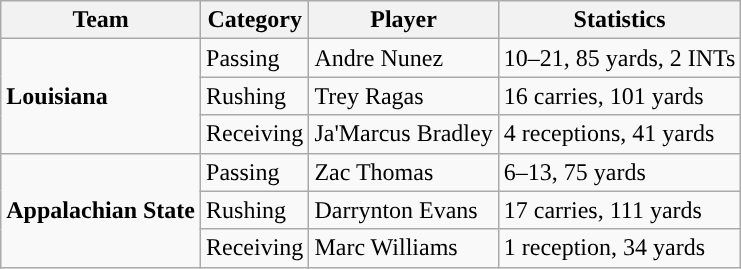<table class="wikitable" style="float: left;">
<tr>
<th>Team</th>
<th>Category</th>
<th>Player</th>
<th>Statistics</th>
</tr>
<tr>
<td rowspan=3><strong>Louisiana</strong></td>
<td>Passing</td>
<td>Andre Nunez</td>
<td>10–21, 85 yards, 2 INTs</td>
</tr>
<tr>
<td>Rushing</td>
<td>Trey Ragas</td>
<td>16 carries, 101 yards</td>
</tr>
<tr>
<td>Receiving</td>
<td>Ja'Marcus Bradley</td>
<td>4 receptions, 41 yards</td>
</tr>
<tr>
<td rowspan=3><strong>Appalachian State</strong></td>
<td>Passing</td>
<td>Zac Thomas</td>
<td>6–13, 75 yards</td>
</tr>
<tr>
<td>Rushing</td>
<td>Darrynton Evans</td>
<td>17 carries, 111 yards</td>
</tr>
<tr>
<td>Receiving</td>
<td>Marc Williams</td>
<td>1 reception, 34 yards</td>
</tr>
</table>
